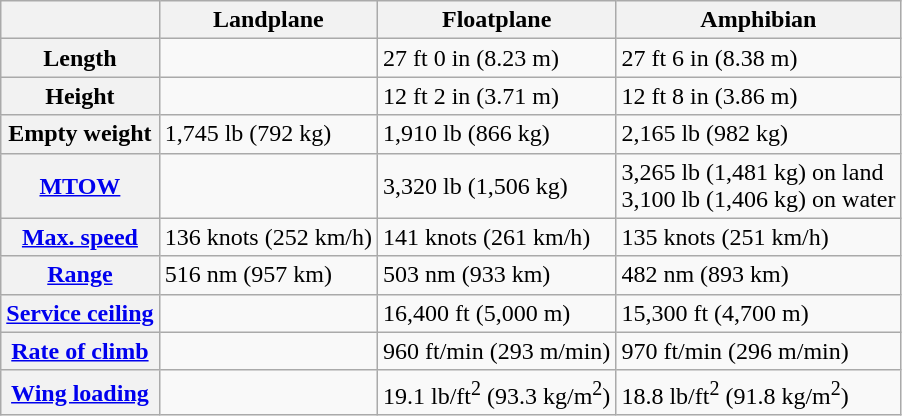<table class="wikitable">
<tr>
<th></th>
<th>Landplane</th>
<th>Floatplane</th>
<th>Amphibian</th>
</tr>
<tr>
<th>Length</th>
<td></td>
<td>27 ft 0 in (8.23 m)</td>
<td>27 ft 6 in (8.38 m)</td>
</tr>
<tr>
<th>Height</th>
<td></td>
<td>12 ft 2 in (3.71 m)</td>
<td>12 ft 8 in (3.86 m)</td>
</tr>
<tr>
<th>Empty weight</th>
<td>1,745 lb (792 kg)</td>
<td>1,910 lb (866 kg)</td>
<td>2,165 lb (982 kg)</td>
</tr>
<tr>
<th><a href='#'>MTOW</a></th>
<td></td>
<td>3,320 lb (1,506 kg)</td>
<td>3,265 lb (1,481 kg) on land<br> 3,100 lb (1,406 kg) on water</td>
</tr>
<tr>
<th><a href='#'>Max. speed</a></th>
<td>136 knots (252 km/h)</td>
<td>141 knots (261 km/h)</td>
<td>135 knots (251 km/h)</td>
</tr>
<tr>
<th><a href='#'>Range</a></th>
<td>516 nm (957 km)</td>
<td>503 nm (933 km)</td>
<td>482 nm (893 km)</td>
</tr>
<tr>
<th><a href='#'>Service ceiling</a></th>
<td></td>
<td>16,400 ft (5,000 m)</td>
<td>15,300 ft (4,700 m)</td>
</tr>
<tr>
<th><a href='#'>Rate of climb</a></th>
<td></td>
<td>960 ft/min (293 m/min)</td>
<td>970 ft/min (296 m/min)</td>
</tr>
<tr>
<th><a href='#'>Wing loading</a></th>
<td></td>
<td>19.1 lb/ft<sup>2</sup> (93.3 kg/m<sup>2</sup>)</td>
<td>18.8 lb/ft<sup>2</sup> (91.8 kg/m<sup>2</sup>)</td>
</tr>
</table>
